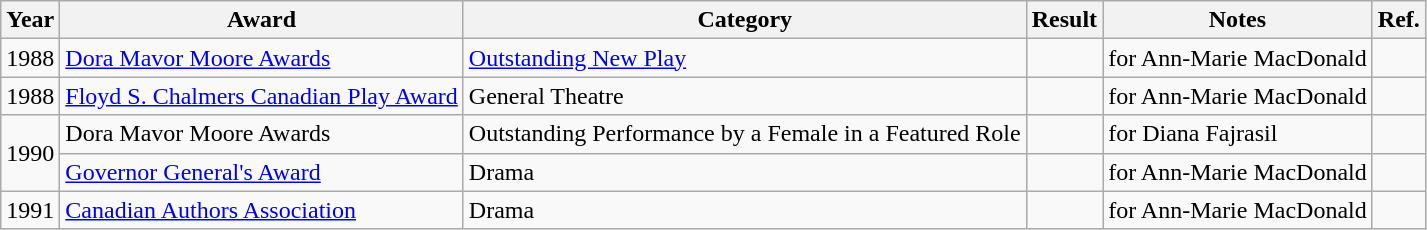<table class="wikitable">
<tr>
<th>Year</th>
<th>Award</th>
<th>Category</th>
<th>Result</th>
<th>Notes</th>
<th>Ref.</th>
</tr>
<tr>
<td>1988</td>
<td><a href='#'>Dora Mavor Moore Awards</a></td>
<td><a href='#'>Outstanding New Play</a></td>
<td></td>
<td>for Ann-Marie MacDonald</td>
<td></td>
</tr>
<tr>
<td>1988</td>
<td><a href='#'>Floyd S. Chalmers Canadian Play Award</a></td>
<td>General Theatre</td>
<td></td>
<td>for Ann-Marie MacDonald</td>
<td></td>
</tr>
<tr>
<td rowspan="2">1990</td>
<td>Dora Mavor Moore Awards</td>
<td>Outstanding Performance by a Female in a Featured Role</td>
<td></td>
<td>for Diana Fajrasil</td>
<td></td>
</tr>
<tr>
<td><a href='#'>Governor General's Award</a></td>
<td>Drama</td>
<td></td>
<td>for Ann-Marie MacDonald</td>
<td></td>
</tr>
<tr>
<td>1991</td>
<td><a href='#'>Canadian Authors Association</a></td>
<td>Drama</td>
<td></td>
<td>for Ann-Marie MacDonald</td>
<td></td>
</tr>
</table>
